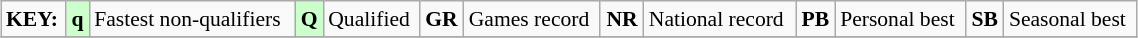<table class="wikitable" style="margin:0.5em auto; font-size:90%;position:relative;" width=60%>
<tr>
<td><strong>KEY:</strong></td>
<td bgcolor=ccffcc align=center><strong>q</strong></td>
<td>Fastest non-qualifiers</td>
<td bgcolor=ccffcc align=center><strong>Q</strong></td>
<td>Qualified</td>
<td align=center><strong>GR</strong></td>
<td>Games record</td>
<td align=center><strong>NR</strong></td>
<td>National record</td>
<td align=center><strong>PB</strong></td>
<td>Personal best</td>
<td align=center><strong>SB</strong></td>
<td>Seasonal best</td>
</tr>
<tr>
</tr>
</table>
